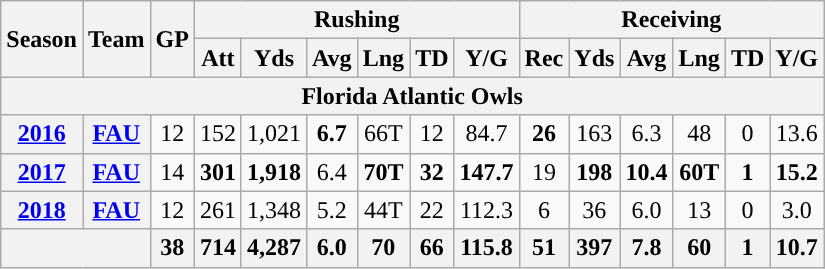<table class=wikitable style="text-align:center;">
<tr>
<th rowspan="2">Season</th>
<th rowspan="2">Team</th>
<th rowspan="2">GP</th>
<th colspan="6">Rushing</th>
<th colspan="6">Receiving</th>
</tr>
<tr>
<th>Att</th>
<th>Yds</th>
<th>Avg</th>
<th>Lng</th>
<th>TD</th>
<th>Y/G</th>
<th>Rec</th>
<th>Yds</th>
<th>Avg</th>
<th>Lng</th>
<th>TD</th>
<th>Y/G</th>
</tr>
<tr>
<th colspan="18">Florida Atlantic Owls</th>
</tr>
<tr>
<th><a href='#'>2016</a></th>
<th><a href='#'>FAU</a></th>
<td>12</td>
<td>152</td>
<td>1,021</td>
<td><strong>6.7</strong></td>
<td>66T</td>
<td>12</td>
<td>84.7</td>
<td><strong>26</strong></td>
<td>163</td>
<td>6.3</td>
<td>48</td>
<td>0</td>
<td>13.6</td>
</tr>
<tr>
<th><a href='#'>2017</a></th>
<th><a href='#'>FAU</a></th>
<td>14</td>
<td><strong>301</strong></td>
<td><strong>1,918</strong></td>
<td>6.4</td>
<td><strong>70T</strong></td>
<td><strong>32</strong></td>
<td><strong>147.7</strong></td>
<td>19</td>
<td><strong>198</strong></td>
<td><strong>10.4</strong></td>
<td><strong>60T</strong></td>
<td><strong>1</strong></td>
<td><strong>15.2</strong></td>
</tr>
<tr>
<th><a href='#'>2018</a></th>
<th><a href='#'>FAU</a></th>
<td>12</td>
<td>261</td>
<td>1,348</td>
<td>5.2</td>
<td>44T</td>
<td>22</td>
<td>112.3</td>
<td>6</td>
<td>36</td>
<td>6.0</td>
<td>13</td>
<td>0</td>
<td>3.0</td>
</tr>
<tr>
<th colspan="2"></th>
<th>38</th>
<th>714</th>
<th>4,287</th>
<th>6.0</th>
<th>70</th>
<th>66</th>
<th>115.8</th>
<th>51</th>
<th>397</th>
<th>7.8</th>
<th>60</th>
<th>1</th>
<th>10.7</th>
</tr>
</table>
